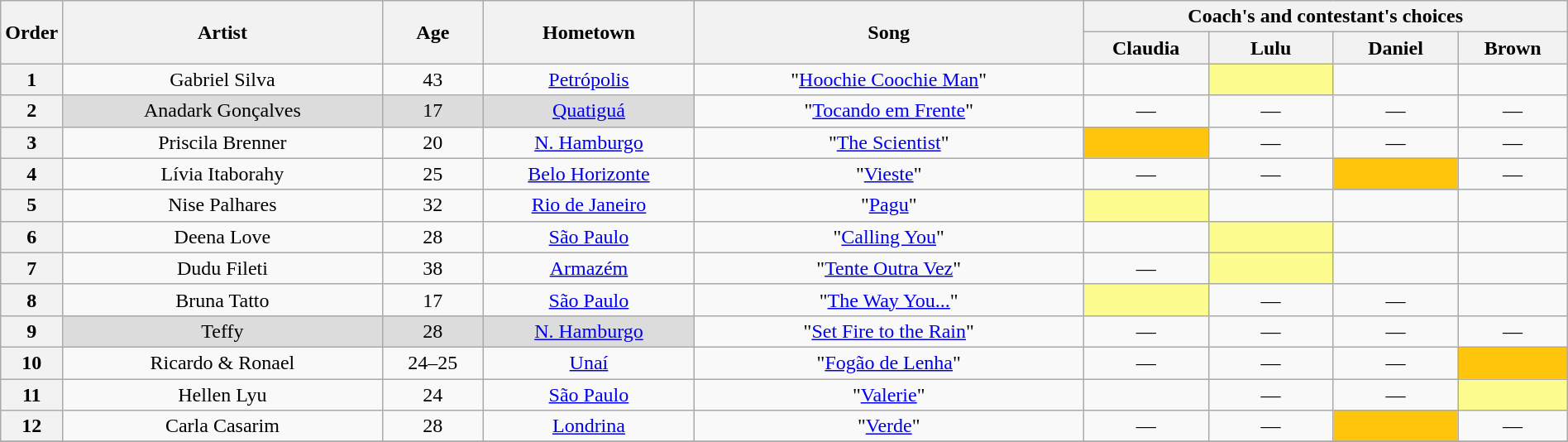<table class="wikitable" style="text-align:center; width:100%;">
<tr>
<th rowspan=2 width="03.5%">Order</th>
<th rowspan=2 width="20.5%">Artist</th>
<th rowspan=2 width="06.5%">Age</th>
<th rowspan=2 width="13.5%">Hometown</th>
<th rowspan=2 width="25.0%">Song</th>
<th colspan=4 width="32.0%">Coach's and contestant's choices</th>
</tr>
<tr>
<th width="8.0%">Claudia</th>
<th width="8.0%">Lulu</th>
<th width="8.0%">Daniel</th>
<th width="8.0%">Brown</th>
</tr>
<tr>
<th>1</th>
<td>Gabriel Silva</td>
<td>43</td>
<td><a href='#'>Petrópolis</a></td>
<td>"<a href='#'>Hoochie Coochie Man</a>"</td>
<td><strong></strong></td>
<td bgcolor="FDFC8F"><strong></strong></td>
<td><strong></strong></td>
<td><strong></strong></td>
</tr>
<tr>
<th>2</th>
<td bgcolor="DCDCDC">Anadark Gonçalves</td>
<td bgcolor="DCDCDC">17</td>
<td bgcolor="DCDCDC"><a href='#'>Quatiguá</a></td>
<td>"<a href='#'>Tocando em Frente</a>"</td>
<td>—</td>
<td>—</td>
<td>—</td>
<td>—</td>
</tr>
<tr>
<th>3</th>
<td>Priscila Brenner</td>
<td>20</td>
<td><a href='#'>N. Hamburgo</a></td>
<td>"<a href='#'>The Scientist</a>"</td>
<td bgcolor="FFC40C"><strong></strong></td>
<td>—</td>
<td>—</td>
<td>—</td>
</tr>
<tr>
<th>4</th>
<td>Lívia Itaborahy</td>
<td>25</td>
<td><a href='#'>Belo Horizonte</a></td>
<td>"<a href='#'>Vieste</a>"</td>
<td>—</td>
<td>—</td>
<td bgcolor="FFC40C"><strong></strong></td>
<td>—</td>
</tr>
<tr>
<th>5</th>
<td>Nise Palhares</td>
<td>32</td>
<td><a href='#'>Rio de Janeiro</a></td>
<td>"<a href='#'>Pagu</a>"</td>
<td bgcolor="FDFC8F"><strong></strong></td>
<td><strong></strong></td>
<td><strong></strong></td>
<td><strong></strong></td>
</tr>
<tr>
<th>6</th>
<td>Deena Love</td>
<td>28</td>
<td><a href='#'>São Paulo</a></td>
<td>"<a href='#'>Calling You</a>"</td>
<td><strong></strong></td>
<td bgcolor="FDFC8F"><strong></strong></td>
<td><strong></strong></td>
<td><strong></strong></td>
</tr>
<tr>
<th>7</th>
<td>Dudu Fileti </td>
<td>38</td>
<td><a href='#'>Armazém</a></td>
<td>"<a href='#'>Tente Outra Vez</a>"</td>
<td>—</td>
<td bgcolor="FDFC8F"><strong></strong></td>
<td><strong></strong></td>
<td><strong></strong></td>
</tr>
<tr>
<th>8</th>
<td>Bruna Tatto</td>
<td>17</td>
<td><a href='#'>São Paulo</a></td>
<td>"<a href='#'>The Way You...</a>"</td>
<td bgcolor="FDFC8F"><strong></strong></td>
<td>—</td>
<td>—</td>
<td><strong></strong></td>
</tr>
<tr>
<th>9</th>
<td bgcolor="DCDCDC">Teffy</td>
<td bgcolor="DCDCDC">28</td>
<td bgcolor="DCDCDC"><a href='#'>N. Hamburgo</a></td>
<td>"<a href='#'>Set Fire to the Rain</a>"</td>
<td>—</td>
<td>—</td>
<td>—</td>
<td>—</td>
</tr>
<tr>
<th>10</th>
<td>Ricardo & Ronael</td>
<td>24–25</td>
<td><a href='#'>Unaí</a></td>
<td>"<a href='#'>Fogão de Lenha</a>"</td>
<td>—</td>
<td>—</td>
<td>—</td>
<td bgcolor="FFC40C"><strong></strong></td>
</tr>
<tr>
<th>11</th>
<td>Hellen Lyu</td>
<td>24</td>
<td><a href='#'>São Paulo</a></td>
<td>"<a href='#'>Valerie</a>"</td>
<td><strong></strong></td>
<td>—</td>
<td>—</td>
<td bgcolor="FDFC8F"><strong></strong></td>
</tr>
<tr>
<th>12</th>
<td>Carla Casarim</td>
<td>28</td>
<td><a href='#'>Londrina</a></td>
<td>"<a href='#'>Verde</a>"</td>
<td>—</td>
<td>—</td>
<td bgcolor="FFC40C"><strong></strong></td>
<td>—</td>
</tr>
<tr>
</tr>
</table>
